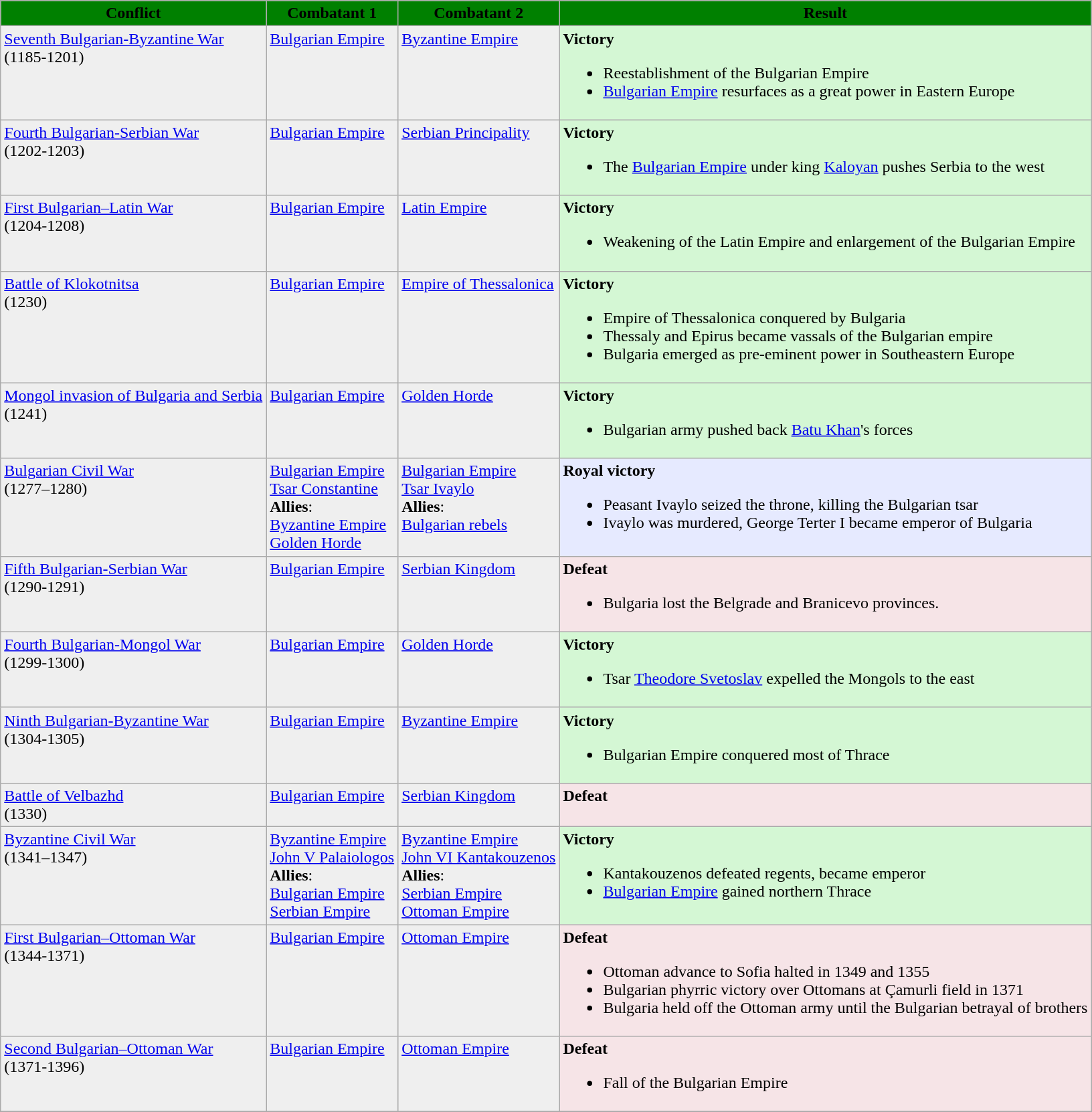<table class="wikitable">
<tr>
<th style="background-color:green;" rowspan="1"><span>Conflict</span></th>
<th style="background-color:green;" rowspan="1"><span>Combatant 1</span></th>
<th style="background-color:green;" rowspan="1"><span>Combatant 2</span></th>
<th style="background-color:green;" rowspan="1"><span>Result</span></th>
</tr>
<tr valign="top">
<td style="background:#efefef"><a href='#'> Seventh Bulgarian-Byzantine War</a><br>(1185-1201)</td>
<td style="background:#efefef"> <a href='#'>Bulgarian Empire</a></td>
<td style="background:#efefef"> <a href='#'>Byzantine Empire</a></td>
<td style="background:#D4F7D4"><strong>Victory</strong><br><ul><li>Reestablishment of the Bulgarian Empire</li><li><a href='#'>Bulgarian Empire</a> resurfaces as a great power in Eastern Europe</li></ul></td>
</tr>
<tr valign="top">
<td style="background:#efefef"><a href='#'>Fourth Bulgarian-Serbian War</a><br>(1202-1203)</td>
<td style="background:#efefef"><a href='#'>Bulgarian Empire</a></td>
<td style="background:#efefef"> <a href='#'>Serbian Principality</a></td>
<td style="background:#D4F7D4"><strong>Victory</strong><br><ul><li>The <a href='#'>Bulgarian Empire</a> under king <a href='#'>Kaloyan</a> pushes Serbia to the west</li></ul></td>
</tr>
<tr valign="top">
<td style="background:#efefef"><a href='#'> First Bulgarian–Latin War</a><br>(1204-1208)</td>
<td style="background:#efefef"> <a href='#'>Bulgarian Empire</a></td>
<td style="background:#efefef"> <a href='#'>Latin Empire</a></td>
<td style="background:#D4F7D4"><strong>Victory</strong><br><ul><li>Weakening of the Latin Empire and enlargement of the Bulgarian Empire</li></ul></td>
</tr>
<tr valign="top">
<td style="background:#efefef"><a href='#'>Battle of Klokotnitsa</a><br>(1230)</td>
<td style="background:#efefef"> <a href='#'>Bulgarian Empire</a></td>
<td style="background:#efefef"> <a href='#'>Empire of Thessalonica</a></td>
<td style="background:#D4F7D4"><strong>Victory</strong><br><ul><li>Empire of Thessalonica conquered by Bulgaria</li><li>Thessaly and Epirus became vassals of the Bulgarian empire</li><li>Bulgaria emerged as pre-eminent power in Southeastern Europe</li></ul></td>
</tr>
<tr valign="top">
<td style="background:#efefef"><a href='#'>Mongol invasion of Bulgaria and Serbia</a><br>(1241)</td>
<td style="background:#efefef"> <a href='#'>Bulgarian Empire</a></td>
<td style="background:#efefef"> <a href='#'>Golden Horde</a></td>
<td style="background:#D4F7D4"><strong>Victory</strong><br><ul><li>Bulgarian army pushed back <a href='#'>Batu Khan</a>'s forces</li></ul></td>
</tr>
<tr valign="top">
<td style="background:#efefef"><a href='#'> Bulgarian Civil War</a><br>(1277–1280)</td>
<td style="background:#efefef"> <a href='#'>Bulgarian Empire</a> <br> <a href='#'> Tsar Constantine</a> <br><strong>Allies</strong>:<br> <a href='#'>Byzantine Empire</a><br> <a href='#'>Golden Horde</a></td>
<td style="background:#efefef"> <a href='#'>Bulgarian Empire</a> <br> <a href='#'>Tsar Ivaylo</a><br><strong>Allies</strong>:<br> <a href='#'>Bulgarian rebels</a></td>
<td style="background:#E6EAFF"><strong>Royal victory</strong><br><ul><li>Peasant Ivaylo seized the throne, killing the Bulgarian tsar</li><li>Ivaylo was murdered, George Terter I became emperor of Bulgaria</li></ul></td>
</tr>
<tr valign="top">
<td style="background:#efefef"><a href='#'>Fifth Bulgarian-Serbian War</a><br>(1290-1291)</td>
<td style="background:#efefef"><a href='#'>Bulgarian Empire</a></td>
<td style="background:#efefef"> <a href='#'>Serbian Kingdom</a></td>
<td style="background:#F6E4E7"><strong>Defeat</strong><br><ul><li>Bulgaria lost the Belgrade and Branicevo provinces.</li></ul></td>
</tr>
<tr valign="top">
<td style="background:#efefef"><a href='#'>Fourth Bulgarian-Mongol War</a><br>(1299-1300)</td>
<td style="background:#efefef"> <a href='#'>Bulgarian Empire</a></td>
<td style="background:#efefef"> <a href='#'>Golden Horde</a></td>
<td style="background:#D4F7D4"><strong>Victory</strong><br><ul><li>Tsar <a href='#'>Theodore Svetoslav</a> expelled the Mongols to the east</li></ul></td>
</tr>
<tr valign="top">
<td style="background:#efefef"><a href='#'>Ninth Bulgarian-Byzantine War</a><br>(1304-1305)</td>
<td style="background:#efefef"> <a href='#'>Bulgarian Empire</a></td>
<td style="background:#efefef"> <a href='#'>Byzantine Empire</a></td>
<td style="background:#D4F7D4"><strong>Victory</strong><br><ul><li>Bulgarian Empire conquered most of Thrace</li></ul></td>
</tr>
<tr valign="top">
<td style="background:#efefef"><a href='#'>Battle of Velbazhd</a><br>(1330)</td>
<td style="background:#efefef"><a href='#'>Bulgarian Empire</a></td>
<td style="background:#efefef"> <a href='#'>Serbian Kingdom</a></td>
<td style="background:#F6E4E7"><strong>Defeat</strong></td>
</tr>
<tr valign="top">
<td style="background:#efefef"><a href='#'> Byzantine Civil War</a><br>(1341–1347)</td>
<td style="background:#efefef"> <a href='#'>Byzantine Empire</a> <br> <a href='#'>John V Palaiologos</a><br><strong>Allies</strong>:<br> <a href='#'>Bulgarian Empire</a><br> <a href='#'>Serbian Empire</a></td>
<td style="background:#efefef"> <a href='#'>Byzantine Empire</a><br> <a href='#'>John VI Kantakouzenos</a><br><strong>Allies</strong>:<br> <a href='#'>Serbian Empire</a> <br> <a href='#'>Ottoman Empire</a></td>
<td style="background:#D4F7D4"><strong>Victory</strong><br><ul><li>Kantakouzenos defeated regents, became emperor</li><li><a href='#'>Bulgarian Empire</a> gained northern Thrace</li></ul></td>
</tr>
<tr valign="top">
<td style="background:#efefef"><a href='#'> First Bulgarian–Ottoman War</a><br>(1344-1371)</td>
<td style="background:#efefef"> <a href='#'>Bulgarian Empire</a></td>
<td style="background:#efefef"> <a href='#'>Ottoman Empire</a></td>
<td style="background:#F6E4E7"><strong>Defeat</strong><br><ul><li>Ottoman advance to Sofia halted in 1349 and 1355</li><li>Bulgarian phyrric victory over Ottomans at Çamurli field in 1371</li><li>Bulgaria held off the Ottoman army until the Bulgarian betrayal of brothers</li></ul></td>
</tr>
<tr valign="top">
<td style="background:#efefef"><a href='#'> Second Bulgarian–Ottoman War</a><br>(1371-1396)</td>
<td style="background:#efefef"> <a href='#'>Bulgarian Empire</a></td>
<td style="background:#efefef"> <a href='#'>Ottoman Empire</a></td>
<td style="background:#F6E4E7"><strong>Defeat</strong><br><ul><li>Fall of the Bulgarian Empire</li></ul></td>
</tr>
<tr>
</tr>
</table>
